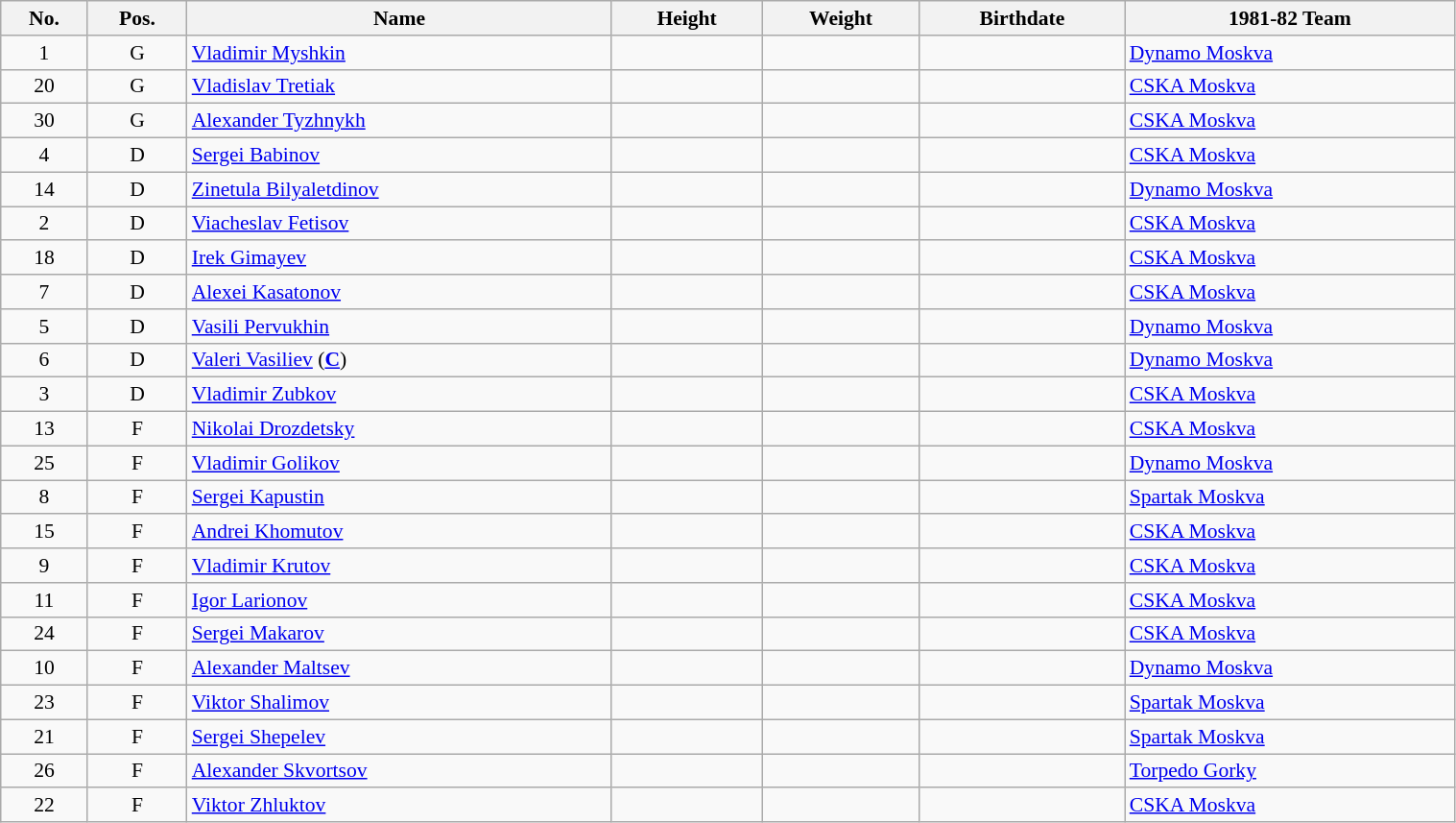<table class="wikitable sortable" width="80%" style="font-size: 90%; text-align: center;">
<tr>
<th>No.</th>
<th>Pos.</th>
<th>Name</th>
<th>Height</th>
<th>Weight</th>
<th>Birthdate</th>
<th>1981-82 Team</th>
</tr>
<tr>
<td>1</td>
<td>G</td>
<td style="text-align:left;"><a href='#'>Vladimir Myshkin</a></td>
<td></td>
<td></td>
<td style="text-align:right;"></td>
<td style="text-align:left;"> <a href='#'>Dynamo Moskva</a></td>
</tr>
<tr>
<td>20</td>
<td>G</td>
<td style="text-align:left;"><a href='#'>Vladislav Tretiak</a></td>
<td></td>
<td></td>
<td style="text-align:right;"></td>
<td style="text-align:left;"> <a href='#'>CSKA Moskva</a></td>
</tr>
<tr>
<td>30</td>
<td>G</td>
<td style="text-align:left;"><a href='#'>Alexander Tyzhnykh</a></td>
<td></td>
<td></td>
<td style="text-align:right;"></td>
<td style="text-align:left;"> <a href='#'>CSKA Moskva</a></td>
</tr>
<tr>
<td>4</td>
<td>D</td>
<td style="text-align:left;"><a href='#'>Sergei Babinov</a></td>
<td></td>
<td></td>
<td style="text-align:right;"></td>
<td style="text-align:left;"> <a href='#'>CSKA Moskva</a></td>
</tr>
<tr>
<td>14</td>
<td>D</td>
<td style="text-align:left;"><a href='#'>Zinetula Bilyaletdinov</a></td>
<td></td>
<td></td>
<td style="text-align:right;"></td>
<td style="text-align:left;"> <a href='#'>Dynamo Moskva</a></td>
</tr>
<tr>
<td>2</td>
<td>D</td>
<td style="text-align:left;"><a href='#'>Viacheslav Fetisov</a></td>
<td></td>
<td></td>
<td style="text-align:right;"></td>
<td style="text-align:left;"> <a href='#'>CSKA Moskva</a></td>
</tr>
<tr>
<td>18</td>
<td>D</td>
<td style="text-align:left;"><a href='#'>Irek Gimayev</a></td>
<td></td>
<td></td>
<td style="text-align:right;"></td>
<td style="text-align:left;"> <a href='#'>CSKA Moskva</a></td>
</tr>
<tr>
<td>7</td>
<td>D</td>
<td style="text-align:left;"><a href='#'>Alexei Kasatonov</a></td>
<td></td>
<td></td>
<td style="text-align:right;"></td>
<td style="text-align:left;"> <a href='#'>CSKA Moskva</a></td>
</tr>
<tr>
<td>5</td>
<td>D</td>
<td style="text-align:left;"><a href='#'>Vasili Pervukhin</a></td>
<td></td>
<td></td>
<td style="text-align:right;"></td>
<td style="text-align:left;"> <a href='#'>Dynamo Moskva</a></td>
</tr>
<tr>
<td>6</td>
<td>D</td>
<td style="text-align:left;"><a href='#'>Valeri Vasiliev</a> (<strong><a href='#'>C</a></strong>)</td>
<td></td>
<td></td>
<td style="text-align:right;"></td>
<td style="text-align:left;"> <a href='#'>Dynamo Moskva</a></td>
</tr>
<tr>
<td>3</td>
<td>D</td>
<td style="text-align:left;"><a href='#'>Vladimir Zubkov</a></td>
<td></td>
<td></td>
<td style="text-align:right;"></td>
<td style="text-align:left;"> <a href='#'>CSKA Moskva</a></td>
</tr>
<tr>
<td>13</td>
<td>F</td>
<td style="text-align:left;"><a href='#'>Nikolai Drozdetsky</a></td>
<td></td>
<td></td>
<td style="text-align:right;"></td>
<td style="text-align:left;"> <a href='#'>CSKA Moskva</a></td>
</tr>
<tr>
<td>25</td>
<td>F</td>
<td style="text-align:left;"><a href='#'>Vladimir Golikov</a></td>
<td></td>
<td></td>
<td style="text-align:right;"></td>
<td style="text-align:left;"> <a href='#'>Dynamo Moskva</a></td>
</tr>
<tr>
<td>8</td>
<td>F</td>
<td style="text-align:left;"><a href='#'>Sergei Kapustin</a></td>
<td></td>
<td></td>
<td style="text-align:right;"></td>
<td style="text-align:left;"> <a href='#'>Spartak Moskva</a></td>
</tr>
<tr>
<td>15</td>
<td>F</td>
<td style="text-align:left;"><a href='#'>Andrei Khomutov</a></td>
<td></td>
<td></td>
<td style="text-align:right;"></td>
<td style="text-align:left;"> <a href='#'>CSKA Moskva</a></td>
</tr>
<tr>
<td>9</td>
<td>F</td>
<td style="text-align:left;"><a href='#'>Vladimir Krutov</a></td>
<td></td>
<td></td>
<td style="text-align:right;"></td>
<td style="text-align:left;"> <a href='#'>CSKA Moskva</a></td>
</tr>
<tr>
<td>11</td>
<td>F</td>
<td style="text-align:left;"><a href='#'>Igor Larionov</a></td>
<td></td>
<td></td>
<td style="text-align:right;"></td>
<td style="text-align:left;"> <a href='#'>CSKA Moskva</a></td>
</tr>
<tr>
<td>24</td>
<td>F</td>
<td style="text-align:left;"><a href='#'>Sergei Makarov</a></td>
<td></td>
<td></td>
<td style="text-align:right;"></td>
<td style="text-align:left;"> <a href='#'>CSKA Moskva</a></td>
</tr>
<tr>
<td>10</td>
<td>F</td>
<td style="text-align:left;"><a href='#'>Alexander Maltsev</a></td>
<td></td>
<td></td>
<td style="text-align:right;"></td>
<td style="text-align:left;"> <a href='#'>Dynamo Moskva</a></td>
</tr>
<tr>
<td>23</td>
<td>F</td>
<td style="text-align:left;"><a href='#'>Viktor Shalimov</a></td>
<td></td>
<td></td>
<td style="text-align:right;"></td>
<td style="text-align:left;"> <a href='#'>Spartak Moskva</a></td>
</tr>
<tr>
<td>21</td>
<td>F</td>
<td style="text-align:left;"><a href='#'>Sergei Shepelev</a></td>
<td></td>
<td></td>
<td style="text-align:right;"></td>
<td style="text-align:left;"> <a href='#'>Spartak Moskva</a></td>
</tr>
<tr>
<td>26</td>
<td>F</td>
<td style="text-align:left;"><a href='#'>Alexander Skvortsov</a></td>
<td></td>
<td></td>
<td style="text-align:right;"></td>
<td style="text-align:left;"> <a href='#'>Torpedo Gorky</a></td>
</tr>
<tr>
<td>22</td>
<td>F</td>
<td style="text-align:left;"><a href='#'>Viktor Zhluktov</a></td>
<td></td>
<td></td>
<td style="text-align:right;"></td>
<td style="text-align:left;"> <a href='#'>CSKA Moskva</a></td>
</tr>
</table>
